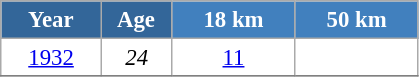<table class="wikitable" style="font-size:95%; text-align:center; border:grey solid 1px; border-collapse:collapse; background:#ffffff;">
<tr>
<th style="background-color:#369; color:white; width:60px;"> Year </th>
<th style="background-color:#369; color:white; width:40px;"> Age </th>
<th style="background-color:#4180be; color:white; width:75px;"> 18 km </th>
<th style="background-color:#4180be; color:white; width:75px;"> 50 km </th>
</tr>
<tr>
<td><a href='#'>1932</a></td>
<td><em>24</em></td>
<td><a href='#'>11</a></td>
<td><a href='#'></a></td>
</tr>
<tr>
</tr>
</table>
